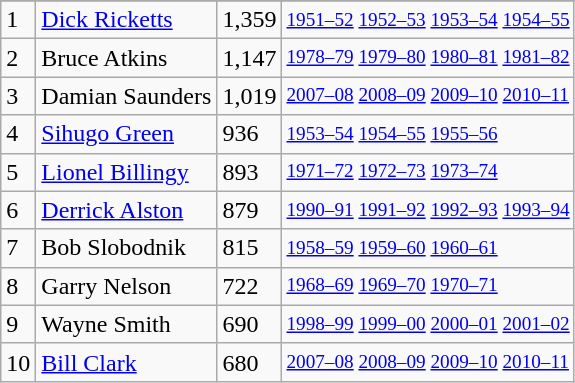<table class="wikitable">
<tr>
</tr>
<tr>
<td>1</td>
<td><a href='#'>Dick Ricketts</a></td>
<td>1,359</td>
<td style="font-size:80%;"><a href='#'>1951–52</a> <a href='#'>1952–53</a> <a href='#'>1953–54</a> <a href='#'>1954–55</a></td>
</tr>
<tr>
<td>2</td>
<td>Bruce Atkins</td>
<td>1,147</td>
<td style="font-size:80%;"><a href='#'>1978–79</a> <a href='#'>1979–80</a> <a href='#'>1980–81</a> <a href='#'>1981–82</a></td>
</tr>
<tr>
<td>3</td>
<td>Damian Saunders</td>
<td>1,019</td>
<td style="font-size:80%;"><a href='#'>2007–08</a> <a href='#'>2008–09</a> <a href='#'>2009–10</a> <a href='#'>2010–11</a></td>
</tr>
<tr>
<td>4</td>
<td><a href='#'>Sihugo Green</a></td>
<td>936</td>
<td style="font-size:80%;"><a href='#'>1953–54</a> <a href='#'>1954–55</a> <a href='#'>1955–56</a></td>
</tr>
<tr>
<td>5</td>
<td><a href='#'>Lionel Billingy</a></td>
<td>893</td>
<td style="font-size:80%;"><a href='#'>1971–72</a> <a href='#'>1972–73</a> <a href='#'>1973–74</a></td>
</tr>
<tr>
<td>6</td>
<td><a href='#'>Derrick Alston</a></td>
<td>879</td>
<td style="font-size:80%;"><a href='#'>1990–91</a> <a href='#'>1991–92</a> <a href='#'>1992–93</a> <a href='#'>1993–94</a></td>
</tr>
<tr>
<td>7</td>
<td>Bob Slobodnik</td>
<td>815</td>
<td style="font-size:80%;"><a href='#'>1958–59</a> <a href='#'>1959–60</a> <a href='#'>1960–61</a></td>
</tr>
<tr>
<td>8</td>
<td>Garry Nelson</td>
<td>722</td>
<td style="font-size:80%;"><a href='#'>1968–69</a> <a href='#'>1969–70</a> <a href='#'>1970–71</a></td>
</tr>
<tr>
<td>9</td>
<td>Wayne Smith</td>
<td>690</td>
<td style="font-size:80%;"><a href='#'>1998–99</a> <a href='#'>1999–00</a> <a href='#'>2000–01</a> <a href='#'>2001–02</a></td>
</tr>
<tr>
<td>10</td>
<td><a href='#'>Bill Clark</a></td>
<td>680</td>
<td style="font-size:80%;"><a href='#'>2007–08</a> <a href='#'>2008–09</a> <a href='#'>2009–10</a> <a href='#'>2010–11</a></td>
</tr>
</table>
